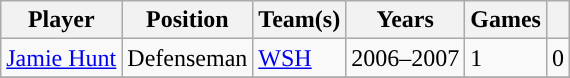<table class="wikitable sortable">
<tr>
<th>Player</th>
<th>Position</th>
<th>Team(s)</th>
<th>Years</th>
<th>Games</th>
<th><a href='#'></a></th>
</tr>
<tr>
<td><a href='#'>Jamie Hunt</a></td>
<td>Defenseman</td>
<td><a href='#'>WSH</a></td>
<td>2006–2007</td>
<td>1</td>
<td>0</td>
</tr>
<tr>
</tr>
</table>
